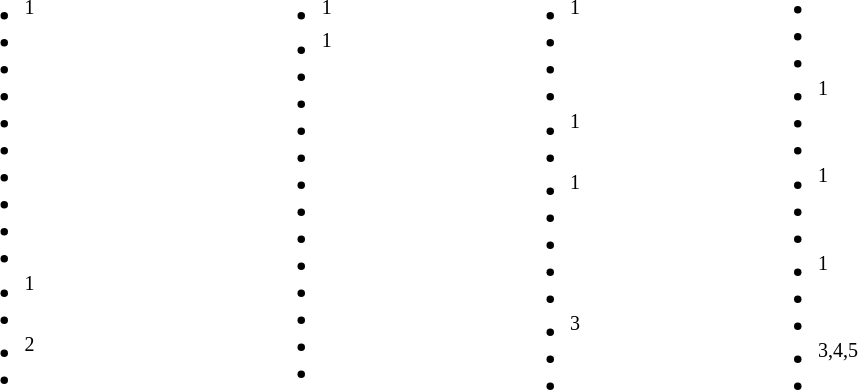<table>
<tr>
<td style="vertical-align:top; width:12%;"><br><ul><li><sup>1</sup></li><li></li><li></li><li></li><li></li><li></li><li></li><li></li><li></li><li></li><li><sup>1</sup></li><li></li><li><sup>2</sup></li><li></li></ul></td>
<td style="vertical-align:top; width:10%;"><br><ul><li><sup>1</sup></li><li><sup>1</sup></li><li></li><li></li><li></li><li></li><li></li><li></li><li></li><li></li><li></li><li></li><li></li><li></li></ul></td>
<td style="vertical-align:top; width:10%;"><br><ul><li><sup>1</sup></li><li></li><li></li><li></li><li><sup>1</sup></li><li></li><li><sup>1</sup></li><li></li><li></li><li></li><li></li><li><em></em><sup>3</sup></li><li></li><li></li></ul></td>
<td style="vertical-align:top; width:10%;"><br><ul><li></li><li></li><li></li><li><sup>1</sup></li><li></li><li></li><li><sup>1</sup></li><li></li><li></li><li><sup>1</sup></li><li></li><li></li><li><em></em><sup>3,4,5</sup></li><li></li></ul></td>
</tr>
</table>
